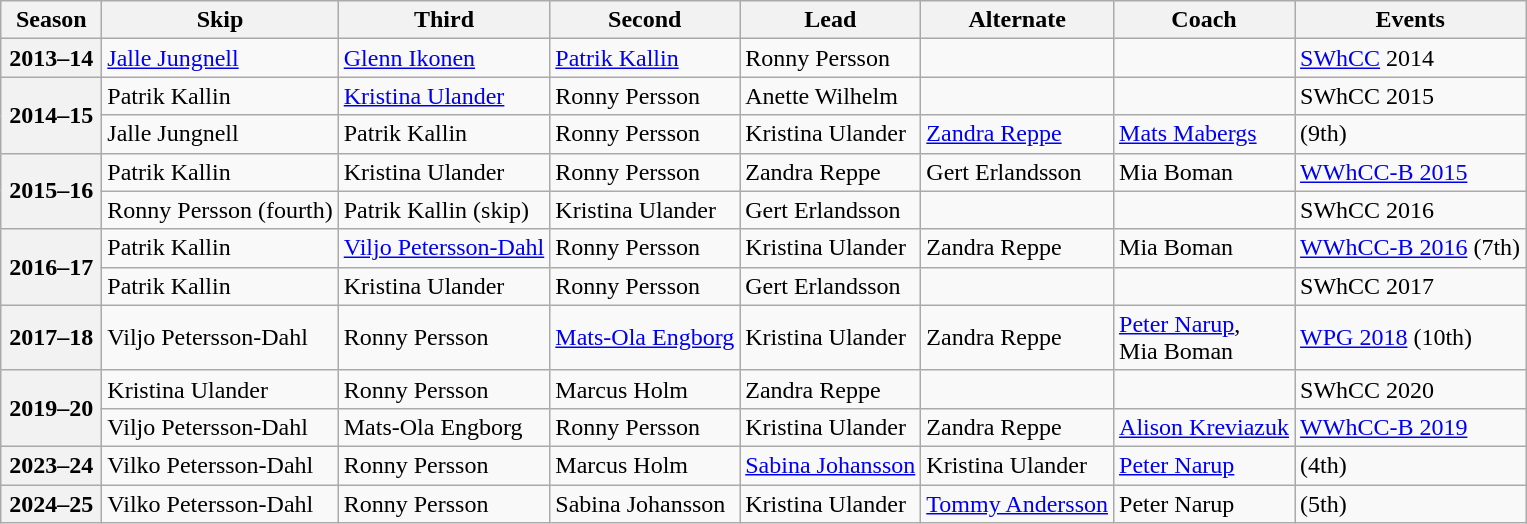<table class="wikitable">
<tr>
<th scope="col" width=60>Season</th>
<th scope="col">Skip</th>
<th scope="col">Third</th>
<th scope="col">Second</th>
<th scope="col">Lead</th>
<th scope="col">Alternate</th>
<th scope="col">Coach</th>
<th scope="col">Events</th>
</tr>
<tr>
<th scope="row">2013–14</th>
<td><a href='#'>Jalle Jungnell</a></td>
<td><a href='#'>Glenn Ikonen</a></td>
<td><a href='#'>Patrik Kallin</a></td>
<td>Ronny Persson</td>
<td></td>
<td></td>
<td><a href='#'>SWhCC</a> 2014 </td>
</tr>
<tr>
<th scope="row" rowspan=2>2014–15</th>
<td>Patrik Kallin</td>
<td><a href='#'>Kristina Ulander</a></td>
<td>Ronny Persson</td>
<td>Anette Wilhelm</td>
<td></td>
<td></td>
<td>SWhCC 2015 </td>
</tr>
<tr>
<td>Jalle Jungnell</td>
<td>Patrik Kallin</td>
<td>Ronny Persson</td>
<td>Kristina Ulander</td>
<td><a href='#'>Zandra Reppe</a></td>
<td><a href='#'>Mats Mabergs</a></td>
<td> (9th)</td>
</tr>
<tr>
<th scope="row" rowspan=2>2015–16</th>
<td>Patrik Kallin</td>
<td>Kristina Ulander</td>
<td>Ronny Persson</td>
<td>Zandra Reppe</td>
<td>Gert Erlandsson</td>
<td>Mia Boman</td>
<td><a href='#'>WWhCC-B 2015</a> </td>
</tr>
<tr>
<td>Ronny Persson (fourth)</td>
<td>Patrik Kallin (skip)</td>
<td>Kristina Ulander</td>
<td>Gert Erlandsson</td>
<td></td>
<td></td>
<td>SWhCC 2016 </td>
</tr>
<tr>
<th scope="row" rowspan=2>2016–17</th>
<td>Patrik Kallin</td>
<td><a href='#'>Viljo Petersson-Dahl</a></td>
<td>Ronny Persson</td>
<td>Kristina Ulander</td>
<td>Zandra Reppe</td>
<td>Mia Boman</td>
<td><a href='#'>WWhCC-B 2016</a> (7th)</td>
</tr>
<tr>
<td>Patrik Kallin</td>
<td>Kristina Ulander</td>
<td>Ronny Persson</td>
<td>Gert Erlandsson</td>
<td></td>
<td></td>
<td>SWhCC 2017 </td>
</tr>
<tr>
<th scope="row">2017–18</th>
<td>Viljo Petersson-Dahl</td>
<td>Ronny Persson</td>
<td><a href='#'>Mats-Ola Engborg</a></td>
<td>Kristina Ulander</td>
<td>Zandra Reppe</td>
<td><a href='#'>Peter Narup</a>,<br>Mia Boman</td>
<td><a href='#'>WPG 2018</a> (10th)</td>
</tr>
<tr>
<th scope="row" rowspan=2>2019–20</th>
<td>Kristina Ulander</td>
<td>Ronny Persson</td>
<td>Marcus Holm</td>
<td>Zandra Reppe</td>
<td></td>
<td></td>
<td>SWhCC 2020 </td>
</tr>
<tr>
<td>Viljo Petersson-Dahl</td>
<td>Mats-Ola Engborg</td>
<td>Ronny Persson</td>
<td>Kristina Ulander</td>
<td>Zandra Reppe</td>
<td><a href='#'>Alison Kreviazuk</a></td>
<td><a href='#'>WWhCC-B 2019</a> <br> </td>
</tr>
<tr>
<th scope="row">2023–24</th>
<td>Vilko Petersson-Dahl</td>
<td>Ronny Persson</td>
<td>Marcus Holm</td>
<td><a href='#'>Sabina Johansson</a></td>
<td>Kristina Ulander</td>
<td><a href='#'>Peter Narup</a></td>
<td> (4th)</td>
</tr>
<tr>
<th scope="row">2024–25</th>
<td>Vilko Petersson-Dahl</td>
<td>Ronny Persson</td>
<td>Sabina Johansson</td>
<td>Kristina Ulander</td>
<td><a href='#'>Tommy Andersson</a></td>
<td>Peter Narup</td>
<td> (5th)</td>
</tr>
</table>
